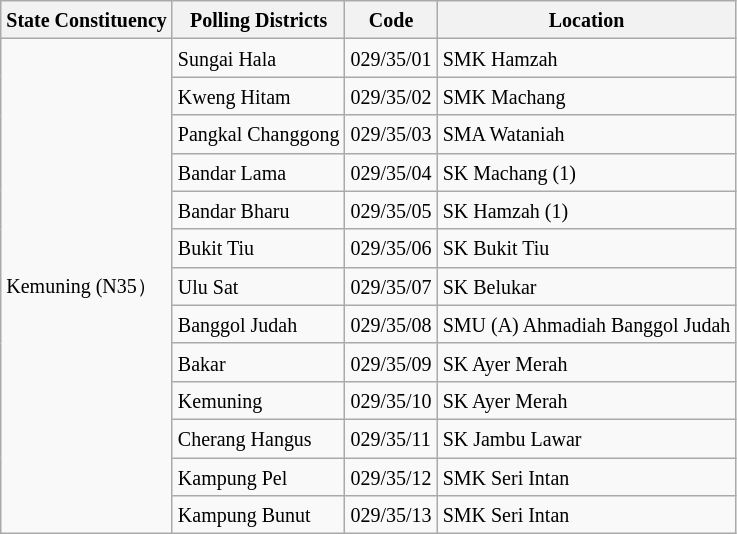<table class="wikitable sortable mw-collapsible">
<tr>
<th><small>State Constituency</small></th>
<th><small>Polling Districts</small></th>
<th><small>Code</small></th>
<th><small>Location</small></th>
</tr>
<tr>
<td rowspan="13"><small>Kemuning (N35）</small></td>
<td><small>Sungai Hala</small></td>
<td><small>029/35/01</small></td>
<td><small>SMK Hamzah</small></td>
</tr>
<tr>
<td><small>Kweng Hitam</small></td>
<td><small>029/35/02</small></td>
<td><small>SMK Machang</small></td>
</tr>
<tr>
<td><small>Pangkal Changgong</small></td>
<td><small>029/35/03</small></td>
<td><small>SMA Wataniah</small></td>
</tr>
<tr>
<td><small>Bandar Lama</small></td>
<td><small>029/35/04</small></td>
<td><small>SK Machang (1)</small></td>
</tr>
<tr>
<td><small>Bandar Bharu</small></td>
<td><small>029/35/05</small></td>
<td><small>SK Hamzah (1)</small></td>
</tr>
<tr>
<td><small>Bukit Tiu</small></td>
<td><small>029/35/06</small></td>
<td><small>SK Bukit Tiu</small></td>
</tr>
<tr>
<td><small>Ulu Sat</small></td>
<td><small>029/35/07</small></td>
<td><small>SK Belukar</small></td>
</tr>
<tr>
<td><small>Banggol Judah</small></td>
<td><small>029/35/08</small></td>
<td><small>SMU (A) Ahmadiah Banggol Judah</small></td>
</tr>
<tr>
<td><small>Bakar</small></td>
<td><small>029/35/09</small></td>
<td><small>SK Ayer Merah</small></td>
</tr>
<tr>
<td><small>Kemuning</small></td>
<td><small>029/35/10</small></td>
<td><small>SK Ayer Merah</small></td>
</tr>
<tr>
<td><small>Cherang Hangus</small></td>
<td><small>029/35/11</small></td>
<td><small>SK Jambu Lawar</small></td>
</tr>
<tr>
<td><small>Kampung Pel</small></td>
<td><small>029/35/12</small></td>
<td><small>SMK Seri Intan</small></td>
</tr>
<tr>
<td><small>Kampung Bunut</small></td>
<td><small>029/35/13</small></td>
<td><small>SMK Seri Intan</small></td>
</tr>
</table>
